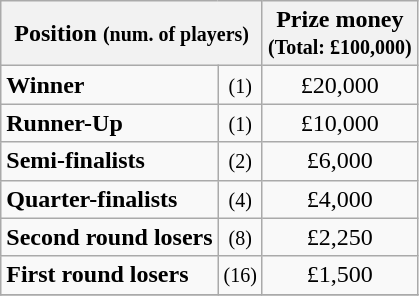<table class="wikitable">
<tr>
<th colspan=2>Position <small>(num. of players)</small></th>
<th>Prize money<br><small>(Total: £100,000)</small></th>
</tr>
<tr>
<td><strong>Winner</strong></td>
<td align=center><small>(1)</small></td>
<td align=center>£20,000</td>
</tr>
<tr>
<td><strong>Runner-Up</strong></td>
<td align=center><small>(1)</small></td>
<td align=center>£10,000</td>
</tr>
<tr>
<td><strong>Semi-finalists</strong></td>
<td align=center><small>(2)</small></td>
<td align=center>£6,000</td>
</tr>
<tr>
<td><strong>Quarter-finalists</strong></td>
<td align=center><small>(4)</small></td>
<td align=center>£4,000</td>
</tr>
<tr>
<td><strong>Second round losers</strong></td>
<td align=center><small>(8)</small></td>
<td align=center>£2,250</td>
</tr>
<tr>
<td><strong>First round losers</strong></td>
<td align=center><small>(16)</small></td>
<td align=center>£1,500</td>
</tr>
<tr>
</tr>
</table>
